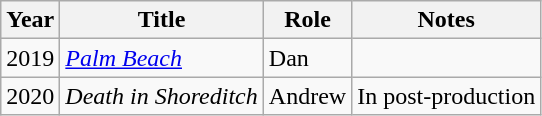<table class="wikitable unsortable">
<tr>
<th scope="col">Year</th>
<th scope="col">Title</th>
<th scope="col">Role</th>
<th scope="col">Notes</th>
</tr>
<tr>
<td>2019</td>
<td><em><a href='#'>Palm Beach</a></em></td>
<td>Dan</td>
<td></td>
</tr>
<tr>
<td>2020</td>
<td><em>Death in Shoreditch </em></td>
<td>Andrew</td>
<td>In post-production</td>
</tr>
</table>
